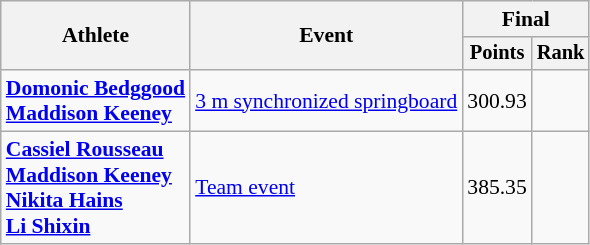<table class="wikitable" style="text-align:center; font-size:90%;">
<tr>
<th rowspan=2>Athlete</th>
<th rowspan=2>Event</th>
<th colspan=2>Final</th>
</tr>
<tr style="font-size:95%">
<th>Points</th>
<th>Rank</th>
</tr>
<tr>
<td align=left><strong><a href='#'>Domonic Bedggood</a></strong><br><strong><a href='#'>Maddison Keeney</a></strong></td>
<td align=left><a href='#'>3 m synchronized springboard</a></td>
<td>300.93</td>
<td></td>
</tr>
<tr>
<td align=left><strong><a href='#'>Cassiel Rousseau</a></strong><br><strong><a href='#'>Maddison Keeney</a></strong><br><strong><a href='#'>Nikita Hains</a></strong><br><strong><a href='#'>Li Shixin</a></strong></td>
<td align=left><a href='#'>Team event</a></td>
<td>385.35</td>
<td></td>
</tr>
</table>
